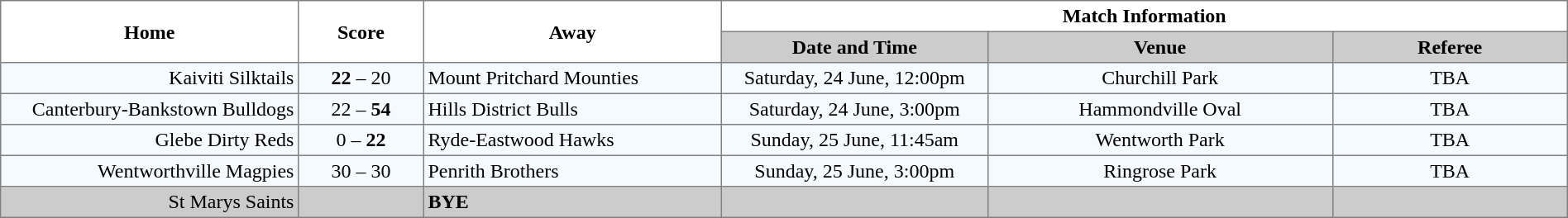<table width="100%" cellspacing="0" cellpadding="3" border="1" style="border-collapse:collapse;  text-align:center;">
<tr>
<th rowspan="2" width="19%">Home</th>
<th rowspan="2" width="8%">Score</th>
<th rowspan="2" width="19%">Away</th>
<th colspan="3">Match Information</th>
</tr>
<tr style="background:#CCCCCC">
<th width="17%">Date and Time</th>
<th width="22%">Venue</th>
<th width="50%">Referee</th>
</tr>
<tr style="text-align:center; background:#f5faff;">
<td align="right">Kaiviti Silktails </td>
<td><strong>22</strong> – 20</td>
<td align="left"> Mount Pritchard Mounties</td>
<td>Saturday, 24 June, 12:00pm</td>
<td>Churchill Park</td>
<td>TBA</td>
</tr>
<tr style="text-align:center; background:#f5faff;">
<td align="right">Canterbury-Bankstown Bulldogs </td>
<td>22 – <strong>54</strong></td>
<td align="left"> Hills District Bulls</td>
<td>Saturday, 24 June, 3:00pm</td>
<td>Hammondville Oval</td>
<td>TBA</td>
</tr>
<tr style="text-align:center; background:#f5faff;">
<td align="right">Glebe Dirty Reds </td>
<td>0 – <strong>22</strong></td>
<td align="left"> Ryde-Eastwood Hawks</td>
<td>Sunday, 25 June, 11:45am</td>
<td>Wentworth Park</td>
<td>TBA</td>
</tr>
<tr style="text-align:center; background:#f5faff;">
<td align="right">Wentworthville Magpies </td>
<td>30 – 30</td>
<td align="left"> Penrith Brothers</td>
<td>Sunday, 25 June, 3:00pm</td>
<td>Ringrose Park</td>
<td>TBA</td>
</tr>
<tr style="text-align:center; background:#CCCCCC;">
<td align="right">St Marys Saints </td>
<td></td>
<td align="left"><strong>BYE</strong></td>
<td></td>
<td></td>
<td></td>
</tr>
</table>
